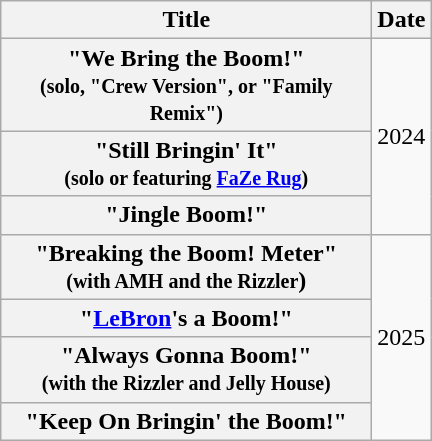<table class="wikitable plainrowheaders" style="text-align:center;">
<tr>
<th scope="col" style="width:15em;">Title</th>
<th scope="col">Date</th>
</tr>
<tr>
<th scope="row">"We Bring the Boom!"<br><small>(solo, "Crew Version", or "Family Remix")</small></th>
<td rowspan="3">2024</td>
</tr>
<tr>
<th scope="row">"Still Bringin' It"<br><small>(solo or featuring <a href='#'>FaZe Rug</a>)</small></th>
</tr>
<tr>
<th scope="row">"Jingle Boom!"</th>
</tr>
<tr>
<th scope="row">"Breaking the Boom! Meter"<br><small>(with AMH and the Rizzler</small>)</th>
<td rowspan="4">2025</td>
</tr>
<tr>
<th scope="row">"<a href='#'>LeBron</a>'s a Boom!"</th>
</tr>
<tr>
<th scope="row">"Always Gonna Boom!"<br><small>(with the Rizzler and Jelly House)</small></th>
</tr>
<tr>
<th scope="row">"Keep On Bringin' the Boom!"</th>
</tr>
</table>
